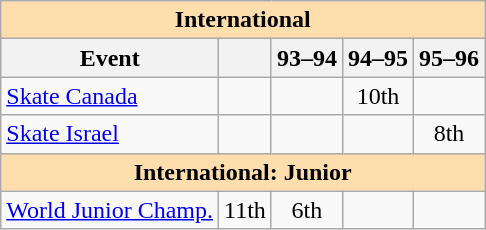<table class="wikitable" style="text-align:center">
<tr>
<th style="background-color: #ffdead; " colspan=5 align=center>International</th>
</tr>
<tr>
<th>Event</th>
<th></th>
<th>93–94</th>
<th>94–95</th>
<th>95–96</th>
</tr>
<tr>
<td align=left><a href='#'>Skate Canada</a></td>
<td></td>
<td></td>
<td>10th</td>
<td></td>
</tr>
<tr>
<td align=left><a href='#'>Skate Israel</a></td>
<td></td>
<td></td>
<td></td>
<td>8th</td>
</tr>
<tr>
<th style="background-color: #ffdead; " colspan=5 align=center>International: Junior</th>
</tr>
<tr>
<td align=left><a href='#'>World Junior Champ.</a></td>
<td>11th</td>
<td>6th</td>
<td></td>
<td></td>
</tr>
</table>
